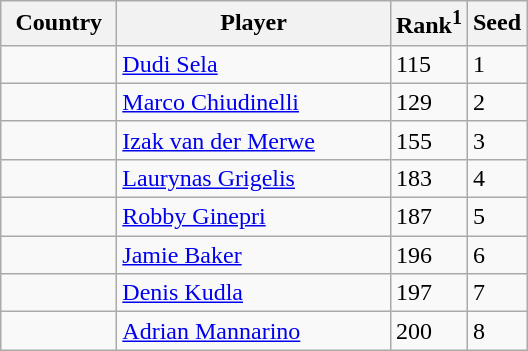<table class="sortable wikitable">
<tr>
<th width="70">Country</th>
<th width="175">Player</th>
<th>Rank<sup>1</sup></th>
<th>Seed</th>
</tr>
<tr>
<td></td>
<td><a href='#'>Dudi Sela</a></td>
<td>115</td>
<td>1</td>
</tr>
<tr>
<td></td>
<td><a href='#'>Marco Chiudinelli</a></td>
<td>129</td>
<td>2</td>
</tr>
<tr>
<td></td>
<td><a href='#'>Izak van der Merwe</a></td>
<td>155</td>
<td>3</td>
</tr>
<tr>
<td></td>
<td><a href='#'>Laurynas Grigelis</a></td>
<td>183</td>
<td>4</td>
</tr>
<tr>
<td></td>
<td><a href='#'>Robby Ginepri</a></td>
<td>187</td>
<td>5</td>
</tr>
<tr>
<td></td>
<td><a href='#'>Jamie Baker</a></td>
<td>196</td>
<td>6</td>
</tr>
<tr>
<td></td>
<td><a href='#'>Denis Kudla</a></td>
<td>197</td>
<td>7</td>
</tr>
<tr>
<td></td>
<td><a href='#'>Adrian Mannarino</a></td>
<td>200</td>
<td>8</td>
</tr>
</table>
